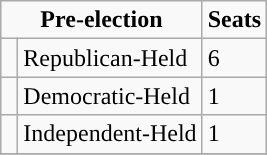<table class= "wikitable">
<tr>
<td colspan= "2" rowspan= "1" align= "center" valign= "top"><strong>Pre-election</strong></td>
<td valign= "top"><strong>Seats</strong><br></td>
</tr>
<tr>
<td style="background-color:"> </td>
<td>Republican-Held</td>
<td>6</td>
</tr>
<tr>
<td style="background-color:"> </td>
<td>Democratic-Held</td>
<td>1</td>
</tr>
<tr>
<td style="background-color:"> </td>
<td>Independent-Held</td>
<td>1</td>
</tr>
<tr>
</tr>
</table>
